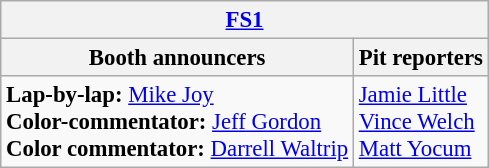<table class="wikitable" style="font-size: 95%">
<tr>
<th colspan="2"><a href='#'>FS1</a></th>
</tr>
<tr>
<th>Booth announcers</th>
<th>Pit reporters</th>
</tr>
<tr>
<td><strong>Lap-by-lap:</strong> <a href='#'>Mike Joy</a><br><strong>Color-commentator:</strong> <a href='#'>Jeff Gordon</a><br><strong>Color commentator:</strong> <a href='#'>Darrell Waltrip</a></td>
<td><a href='#'>Jamie Little</a><br><a href='#'>Vince Welch</a><br><a href='#'>Matt Yocum</a></td>
</tr>
</table>
